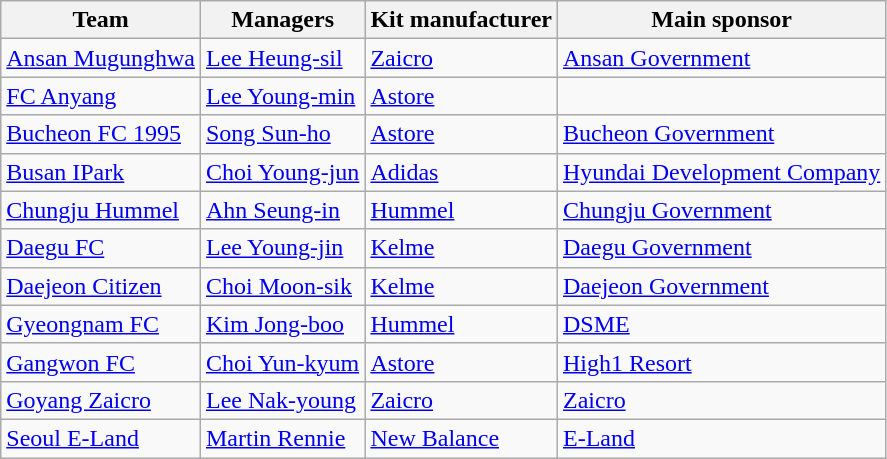<table class="wikitable sortable" style="text-align: left;">
<tr>
<th>Team</th>
<th>Managers</th>
<th>Kit manufacturer</th>
<th>Main sponsor</th>
</tr>
<tr>
<td><a href='#'>Ansan Mugunghwa</a></td>
<td> <a href='#'>Lee Heung-sil</a></td>
<td><a href='#'>Zaicro</a></td>
<td><a href='#'>Ansan Government</a></td>
</tr>
<tr>
<td><a href='#'>FC Anyang</a></td>
<td> <a href='#'>Lee Young-min</a></td>
<td><a href='#'>Astore</a></td>
<td></td>
</tr>
<tr>
<td><a href='#'>Bucheon FC 1995</a></td>
<td> <a href='#'>Song Sun-ho</a></td>
<td><a href='#'>Astore</a></td>
<td><a href='#'>Bucheon Government</a></td>
</tr>
<tr>
<td><a href='#'>Busan IPark</a></td>
<td> <a href='#'>Choi Young-jun</a></td>
<td><a href='#'>Adidas</a></td>
<td><a href='#'>Hyundai Development Company</a></td>
</tr>
<tr>
<td><a href='#'>Chungju Hummel</a></td>
<td> <a href='#'>Ahn Seung-in</a></td>
<td><a href='#'>Hummel</a></td>
<td><a href='#'>Chungju Government</a></td>
</tr>
<tr>
<td><a href='#'>Daegu FC</a></td>
<td> <a href='#'>Lee Young-jin</a></td>
<td><a href='#'>Kelme</a></td>
<td><a href='#'>Daegu Government</a></td>
</tr>
<tr>
<td><a href='#'>Daejeon Citizen</a></td>
<td> <a href='#'>Choi Moon-sik</a></td>
<td><a href='#'>Kelme</a></td>
<td><a href='#'>Daejeon Government</a></td>
</tr>
<tr>
<td><a href='#'>Gyeongnam FC</a></td>
<td> <a href='#'>Kim Jong-boo</a></td>
<td><a href='#'>Hummel</a></td>
<td><a href='#'>DSME</a></td>
</tr>
<tr>
<td><a href='#'>Gangwon FC</a></td>
<td> <a href='#'>Choi Yun-kyum</a></td>
<td><a href='#'>Astore</a></td>
<td><a href='#'>High1 Resort</a></td>
</tr>
<tr>
<td><a href='#'>Goyang Zaicro</a></td>
<td> <a href='#'>Lee Nak-young</a></td>
<td><a href='#'>Zaicro</a></td>
<td><a href='#'>Zaicro</a></td>
</tr>
<tr>
<td><a href='#'>Seoul E-Land</a></td>
<td> <a href='#'>Martin Rennie</a></td>
<td><a href='#'>New Balance</a></td>
<td><a href='#'>E-Land</a></td>
</tr>
</table>
